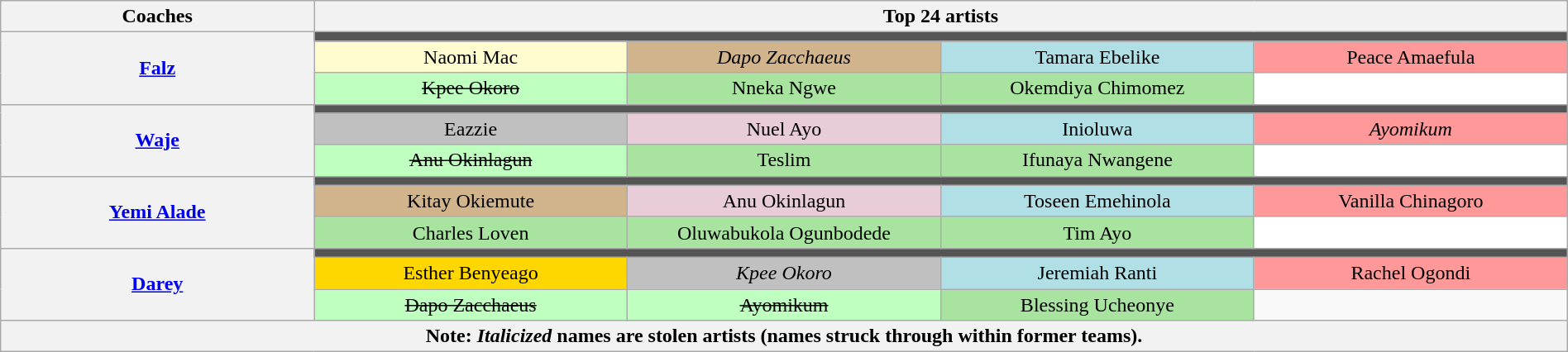<table class="wikitable" style="text-align:center; width:100%">
<tr>
<th scope="col" style="width:20%">Coaches</th>
<th colspan="4">Top 24 artists</th>
</tr>
<tr>
<th rowspan="3"><a href='#'>Falz</a></th>
<td colspan="4" style="background:#555"></td>
</tr>
<tr>
<td style="background:#FFFDD0; width:15%">Naomi Mac</td>
<td style="background:tan"><em>Dapo Zacchaeus</em></td>
<td style="background:#b0e0e6; width:20%">Tamara Ebelike</td>
<td style="background:#ff9999; width:20% ">Peace Amaefula</td>
</tr>
<tr>
<td style="background:#BFFFC0;  width:20%"><s>Kpee Okoro</s></td>
<td style="background:#A8E4A0; width:20%">Nneka Ngwe</td>
<td style="background:#A8E4A0; width:20%">Okemdiya Chimomez</td>
<td style="background:white"></td>
</tr>
<tr>
<th rowspan="3"><a href='#'>Waje</a></th>
<td colspan="4" style="background:#555"></td>
</tr>
<tr>
<td style="background:silver">Eazzie</td>
<td style="background:#E8CCD7">Nuel Ayo</td>
<td style="background:#b0e0e6; width:20% ">Inioluwa</td>
<td style="background:#ff9999; width:20% "><em>Ayomikum</em></td>
</tr>
<tr>
<td style="background:#BFFFC0;  width:20%"><s>Anu Okinlagun</s></td>
<td style="background:#A8E4A0; width:20%">Teslim</td>
<td style="background:#A8E4A0; width:20%">Ifunaya Nwangene</td>
<td style="background:white"></td>
</tr>
<tr>
<th rowspan="3"><a href='#'>Yemi Alade</a></th>
<td colspan="4" style="background:#555"></td>
</tr>
<tr>
<td style="background:tan">Kitay Okiemute</td>
<td style="background:#E8CCD7">Anu Okinlagun</td>
<td style="background:#b0e0e6; width:20%">Toseen Emehinola</td>
<td style="background:#ff9999; width:20%">Vanilla Chinagoro</td>
</tr>
<tr>
<td style="background:#A8E4A0; width:20%">Charles Loven</td>
<td style="background:#A8E4A0; width:20%">Oluwabukola Ogunbodede</td>
<td style="background:#A8E4A0; width:20%">Tim Ayo</td>
<td style="background:white"></td>
</tr>
<tr>
<th rowspan="3"><a href='#'>Darey</a></th>
<td colspan="4" style="background:#555"></td>
</tr>
<tr>
<td style="background:gold">Esther Benyeago</td>
<td style="background:silver"><em>Kpee Okoro</em></td>
<td style="background:#b0e0e6; width:20%">Jeremiah Ranti</td>
<td style="background:#ff9999; width:20%">Rachel Ogondi</td>
</tr>
<tr>
<td style="background:#BFFFC0; width:20%"><s>Dapo Zacchaeus</s></td>
<td style="background:#BFFFC0; width:20%"><s>Ayomikum</s></td>
<td style="background:#A8E4A0; width:20%">Blessing Ucheonye</td>
<td></td>
</tr>
<tr>
<th colspan="5">Note: <em>Italicized</em> names are stolen artists (names struck through within former teams).</th>
</tr>
</table>
